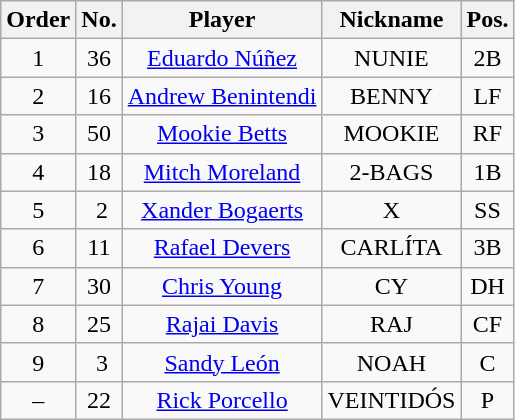<table class="wikitable plainrowheaders" style="text-align:center;">
<tr>
<th>Order</th>
<th>No.</th>
<th>Player</th>
<th>Nickname</th>
<th>Pos.</th>
</tr>
<tr>
<td>1</td>
<td>36</td>
<td><a href='#'>Eduardo Núñez</a></td>
<td>NUNIE</td>
<td>2B</td>
</tr>
<tr>
<td>2</td>
<td>16</td>
<td><a href='#'>Andrew Benintendi</a></td>
<td>BENNY</td>
<td>LF</td>
</tr>
<tr>
<td>3</td>
<td>50</td>
<td><a href='#'>Mookie Betts</a></td>
<td>MOOKIE</td>
<td>RF</td>
</tr>
<tr>
<td>4</td>
<td>18</td>
<td><a href='#'>Mitch Moreland</a></td>
<td>2-BAGS</td>
<td>1B</td>
</tr>
<tr>
<td>5</td>
<td> 2</td>
<td><a href='#'>Xander Bogaerts</a></td>
<td>X</td>
<td>SS</td>
</tr>
<tr>
<td>6</td>
<td>11</td>
<td><a href='#'>Rafael Devers</a></td>
<td>CARLÍTA</td>
<td>3B</td>
</tr>
<tr>
<td>7</td>
<td>30</td>
<td><a href='#'>Chris Young</a></td>
<td>CY</td>
<td>DH</td>
</tr>
<tr>
<td>8</td>
<td>25</td>
<td><a href='#'>Rajai Davis</a></td>
<td>RAJ</td>
<td>CF</td>
</tr>
<tr>
<td>9</td>
<td> 3</td>
<td><a href='#'>Sandy León</a></td>
<td>NOAH</td>
<td>C</td>
</tr>
<tr>
<td>–</td>
<td>22</td>
<td><a href='#'>Rick Porcello</a></td>
<td>VEINTIDÓS</td>
<td>P</td>
</tr>
</table>
